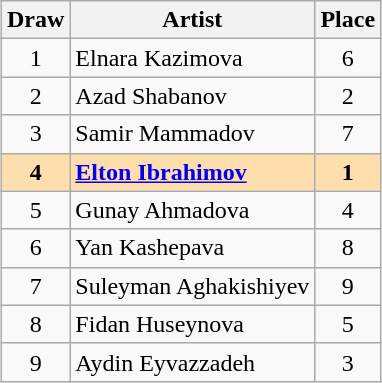<table class="sortable wikitable" style="margin: 1em auto 1em auto; text-align:center">
<tr>
<th>Draw</th>
<th>Artist</th>
<th>Place</th>
</tr>
<tr>
<td>1</td>
<td align="left">Elnara Kazimova</td>
<td>6</td>
</tr>
<tr>
<td>2</td>
<td align="left">Azad Shabanov</td>
<td>2</td>
</tr>
<tr>
<td>3</td>
<td align="left">Samir Mammadov</td>
<td>7</td>
</tr>
<tr style="font-weight:bold; background:navajowhite;">
<td>4</td>
<td align="left"><a href='#'>Elton Ibrahimov</a></td>
<td>1</td>
</tr>
<tr>
<td>5</td>
<td align="left">Gunay Ahmadova</td>
<td>4</td>
</tr>
<tr>
<td>6</td>
<td align="left">Yan Kashepava</td>
<td>8</td>
</tr>
<tr>
<td>7</td>
<td align="left">Suleyman Aghakishiyev</td>
<td>9</td>
</tr>
<tr>
<td>8</td>
<td align="left">Fidan Huseynova</td>
<td>5</td>
</tr>
<tr>
<td>9</td>
<td align="left">Aydin Eyvazzadeh</td>
<td>3</td>
</tr>
</table>
